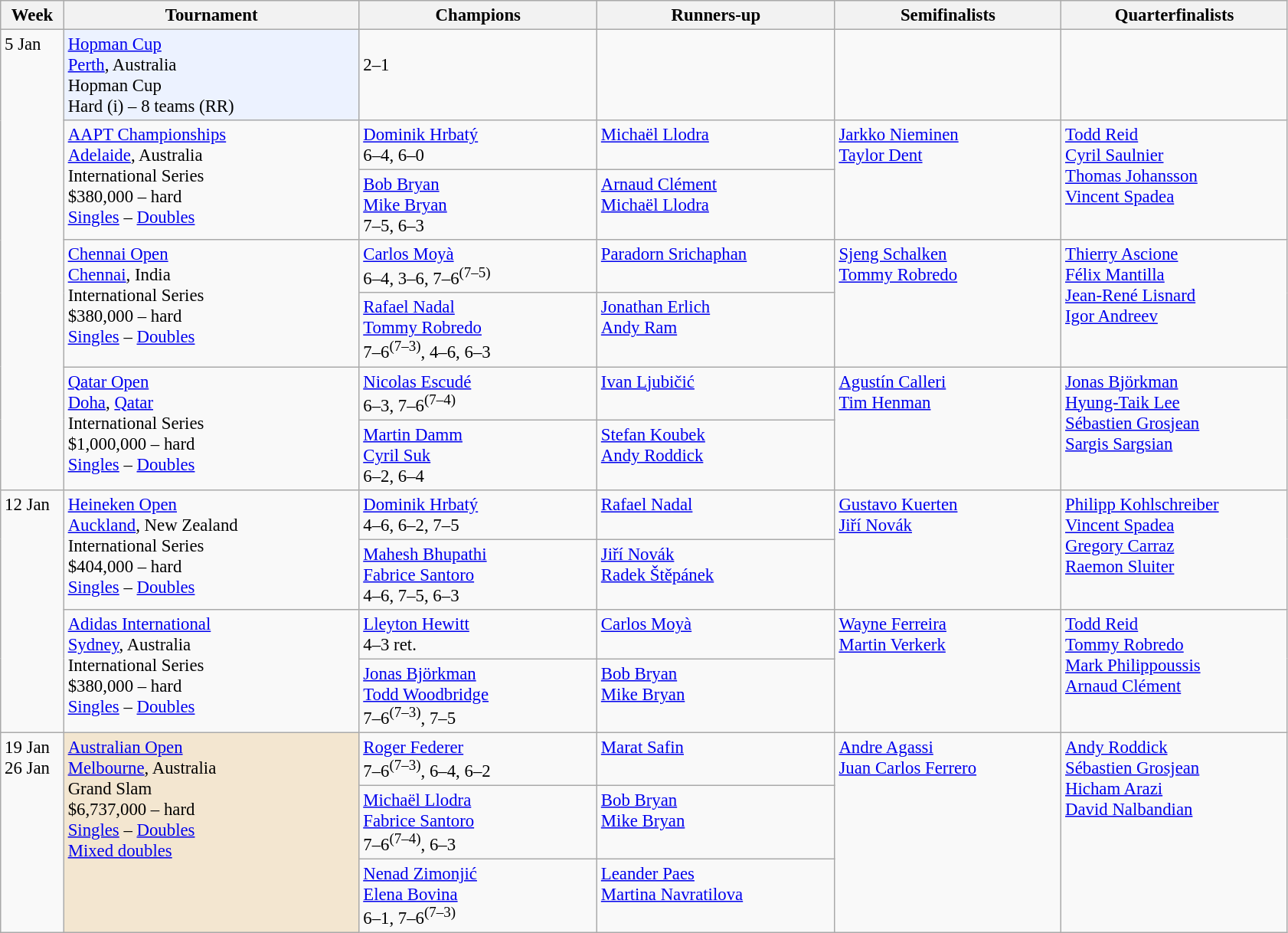<table class=wikitable style=font-size:95%>
<tr>
<th style="width:48px;">Week</th>
<th style="width:250px;">Tournament</th>
<th style="width:200px;">Champions</th>
<th style="width:200px;">Runners-up</th>
<th style="width:190px;">Semifinalists</th>
<th style="width:190px;">Quarterfinalists</th>
</tr>
<tr valign=top>
<td rowspan=7>5 Jan</td>
<td style="background:#ECF2FF;"><a href='#'>Hopman Cup</a><br><a href='#'>Perth</a>, Australia<br>Hopman Cup<br> Hard (i) – 8 teams (RR)</td>
<td><br>2–1</td>
<td></td>
<td><br><br></td>
<td><br><br></td>
</tr>
<tr valign=top>
<td rowspan=2><a href='#'>AAPT Championships</a><br> <a href='#'>Adelaide</a>, Australia<br>International Series<br>$380,000 – hard<br> <a href='#'>Singles</a> – <a href='#'>Doubles</a></td>
<td> <a href='#'>Dominik Hrbatý</a><br>6–4, 6–0</td>
<td> <a href='#'>Michaël Llodra</a></td>
<td rowspan=2> <a href='#'>Jarkko Nieminen</a><br> <a href='#'>Taylor Dent</a></td>
<td rowspan=2> <a href='#'>Todd Reid</a><br> <a href='#'>Cyril Saulnier</a><br> <a href='#'>Thomas Johansson</a><br> <a href='#'>Vincent Spadea</a></td>
</tr>
<tr valign=top>
<td> <a href='#'>Bob Bryan</a><br> <a href='#'>Mike Bryan</a><br>7–5, 6–3</td>
<td> <a href='#'>Arnaud Clément</a><br> <a href='#'>Michaël Llodra</a></td>
</tr>
<tr valign=top>
<td rowspan=2><a href='#'>Chennai Open</a><br> <a href='#'>Chennai</a>, India<br>International Series<br>$380,000 – hard <br> <a href='#'>Singles</a> – <a href='#'>Doubles</a></td>
<td> <a href='#'>Carlos Moyà</a><br>6–4, 3–6, 7–6<sup>(7–5)</sup></td>
<td> <a href='#'>Paradorn Srichaphan</a></td>
<td rowspan=2> <a href='#'>Sjeng Schalken</a><br> <a href='#'>Tommy Robredo</a></td>
<td rowspan=2> <a href='#'>Thierry Ascione</a><br> <a href='#'>Félix Mantilla</a><br> <a href='#'>Jean-René Lisnard</a><br> <a href='#'>Igor Andreev</a></td>
</tr>
<tr valign=top>
<td> <a href='#'>Rafael Nadal</a><br> <a href='#'>Tommy Robredo</a><br>7–6<sup>(7–3)</sup>, 4–6, 6–3</td>
<td> <a href='#'>Jonathan Erlich</a><br> <a href='#'>Andy Ram</a></td>
</tr>
<tr valign=top>
<td rowspan=2><a href='#'>Qatar Open</a><br> <a href='#'>Doha</a>, <a href='#'>Qatar</a><br>International Series<br>$1,000,000 – hard <br> <a href='#'>Singles</a> – <a href='#'>Doubles</a></td>
<td> <a href='#'>Nicolas Escudé</a><br>6–3, 7–6<sup>(7–4)</sup></td>
<td> <a href='#'>Ivan Ljubičić</a></td>
<td rowspan=2> <a href='#'>Agustín Calleri</a><br> <a href='#'>Tim Henman</a></td>
<td rowspan=2> <a href='#'>Jonas Björkman</a><br> <a href='#'>Hyung-Taik Lee</a><br> <a href='#'>Sébastien Grosjean</a><br> <a href='#'>Sargis Sargsian</a></td>
</tr>
<tr valign=top>
<td> <a href='#'>Martin Damm</a><br> <a href='#'>Cyril Suk</a><br>6–2, 6–4</td>
<td> <a href='#'>Stefan Koubek</a><br> <a href='#'>Andy Roddick</a></td>
</tr>
<tr valign=top>
<td rowspan=4>12 Jan</td>
<td rowspan=2><a href='#'>Heineken Open</a><br> <a href='#'>Auckland</a>, New Zealand<br>International Series<br>$404,000 – hard <br> <a href='#'>Singles</a> – <a href='#'>Doubles</a></td>
<td> <a href='#'>Dominik Hrbatý</a><br>4–6, 6–2, 7–5</td>
<td> <a href='#'>Rafael Nadal</a></td>
<td rowspan=2> <a href='#'>Gustavo Kuerten</a><br> <a href='#'>Jiří Novák</a></td>
<td rowspan=2> <a href='#'>Philipp Kohlschreiber</a><br> <a href='#'>Vincent Spadea</a><br> <a href='#'>Gregory Carraz</a><br> <a href='#'>Raemon Sluiter</a></td>
</tr>
<tr valign=top>
<td> <a href='#'>Mahesh Bhupathi</a><br> <a href='#'>Fabrice Santoro</a><br>4–6, 7–5, 6–3</td>
<td> <a href='#'>Jiří Novák</a><br> <a href='#'>Radek Štěpánek</a></td>
</tr>
<tr valign=top>
<td rowspan=2><a href='#'>Adidas International</a><br><a href='#'>Sydney</a>, Australia<br>International Series<br>$380,000 – hard <br> <a href='#'>Singles</a> – <a href='#'>Doubles</a></td>
<td> <a href='#'>Lleyton Hewitt</a><br>4–3 ret.</td>
<td> <a href='#'>Carlos Moyà</a></td>
<td rowspan=2> <a href='#'>Wayne Ferreira</a><br> <a href='#'>Martin Verkerk</a></td>
<td rowspan=2> <a href='#'>Todd Reid</a><br> <a href='#'>Tommy Robredo</a><br> <a href='#'>Mark Philippoussis</a><br> <a href='#'>Arnaud Clément</a></td>
</tr>
<tr valign=top>
<td> <a href='#'>Jonas Björkman</a><br> <a href='#'>Todd Woodbridge</a><br>7–6<sup>(7–3)</sup>, 7–5</td>
<td> <a href='#'>Bob Bryan</a><br> <a href='#'>Mike Bryan</a></td>
</tr>
<tr valign=top>
<td rowspan=3>19 Jan <br>26 Jan</td>
<td bgcolor=#F3E6D rowspan=3><a href='#'>Australian Open</a><br><a href='#'>Melbourne</a>, Australia<br>Grand Slam<br>$6,737,000 – hard <br> <a href='#'>Singles</a> – <a href='#'>Doubles</a> <br> <a href='#'>Mixed doubles</a></td>
<td> <a href='#'>Roger Federer</a><br>7–6<sup>(7–3)</sup>, 6–4, 6–2</td>
<td> <a href='#'>Marat Safin</a></td>
<td rowspan=3> <a href='#'>Andre Agassi</a><br> <a href='#'>Juan Carlos Ferrero</a></td>
<td rowspan=3> <a href='#'>Andy Roddick</a><br> <a href='#'>Sébastien Grosjean</a><br> <a href='#'>Hicham Arazi</a><br> <a href='#'>David Nalbandian</a></td>
</tr>
<tr valign=top>
<td> <a href='#'>Michaël Llodra</a><br> <a href='#'>Fabrice Santoro</a><br>7–6<sup>(7–4)</sup>, 6–3</td>
<td> <a href='#'>Bob Bryan</a><br> <a href='#'>Mike Bryan</a></td>
</tr>
<tr valign=top>
<td> <a href='#'>Nenad Zimonjić</a><br> <a href='#'>Elena Bovina</a><br>6–1, 7–6<sup>(7–3)</sup></td>
<td> <a href='#'>Leander Paes</a><br> <a href='#'>Martina Navratilova</a></td>
</tr>
</table>
